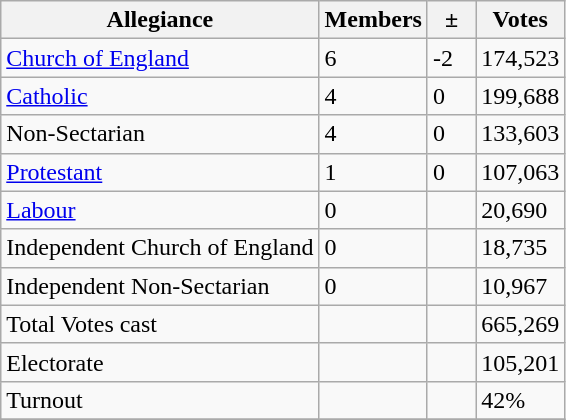<table class="wikitable">
<tr>
<th>Allegiance</th>
<th>Members</th>
<th>  ±  </th>
<th>Votes</th>
</tr>
<tr>
<td><a href='#'>Church of England</a></td>
<td>6</td>
<td>-2</td>
<td>174,523</td>
</tr>
<tr>
<td><a href='#'>Catholic</a></td>
<td>4</td>
<td>0</td>
<td>199,688</td>
</tr>
<tr>
<td>Non-Sectarian</td>
<td>4</td>
<td>0</td>
<td>133,603</td>
</tr>
<tr>
<td><a href='#'>Protestant</a></td>
<td>1</td>
<td>0</td>
<td>107,063</td>
</tr>
<tr>
<td><a href='#'>Labour</a></td>
<td>0</td>
<td></td>
<td>20,690</td>
</tr>
<tr>
<td>Independent Church of England</td>
<td>0</td>
<td></td>
<td>18,735</td>
</tr>
<tr>
<td>Independent Non-Sectarian</td>
<td>0</td>
<td></td>
<td>10,967</td>
</tr>
<tr>
<td>Total Votes cast</td>
<td></td>
<td></td>
<td>665,269</td>
</tr>
<tr>
<td>Electorate</td>
<td></td>
<td></td>
<td>105,201</td>
</tr>
<tr>
<td>Turnout</td>
<td></td>
<td></td>
<td>42%</td>
</tr>
<tr>
</tr>
</table>
